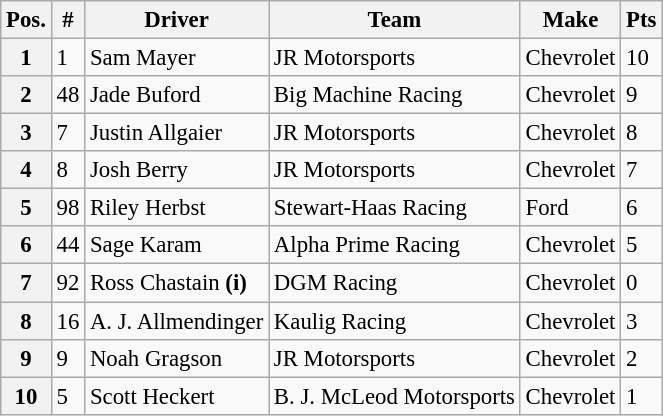<table class="wikitable" style="font-size:95%">
<tr>
<th>Pos.</th>
<th>#</th>
<th>Driver</th>
<th>Team</th>
<th>Make</th>
<th>Pts</th>
</tr>
<tr>
<th>1</th>
<td>1</td>
<td>Sam Mayer</td>
<td>JR Motorsports</td>
<td>Chevrolet</td>
<td>10</td>
</tr>
<tr>
<th>2</th>
<td>48</td>
<td>Jade Buford</td>
<td>Big Machine Racing</td>
<td>Chevrolet</td>
<td>9</td>
</tr>
<tr>
<th>3</th>
<td>7</td>
<td>Justin Allgaier</td>
<td>JR Motorsports</td>
<td>Chevrolet</td>
<td>8</td>
</tr>
<tr>
<th>4</th>
<td>8</td>
<td>Josh Berry</td>
<td>JR Motorsports</td>
<td>Chevrolet</td>
<td>7</td>
</tr>
<tr>
<th>5</th>
<td>98</td>
<td>Riley Herbst</td>
<td>Stewart-Haas Racing</td>
<td>Ford</td>
<td>6</td>
</tr>
<tr>
<th>6</th>
<td>44</td>
<td>Sage Karam</td>
<td>Alpha Prime Racing</td>
<td>Chevrolet</td>
<td>5</td>
</tr>
<tr>
<th>7</th>
<td>92</td>
<td>Ross Chastain <strong>(i)</strong></td>
<td>DGM Racing</td>
<td>Chevrolet</td>
<td>0</td>
</tr>
<tr>
<th>8</th>
<td>16</td>
<td>A. J. Allmendinger</td>
<td>Kaulig Racing</td>
<td>Chevrolet</td>
<td>3</td>
</tr>
<tr>
<th>9</th>
<td>9</td>
<td>Noah Gragson</td>
<td>JR Motorsports</td>
<td>Chevrolet</td>
<td>2</td>
</tr>
<tr>
<th>10</th>
<td>5</td>
<td>Scott Heckert</td>
<td>B. J. McLeod Motorsports</td>
<td>Chevrolet</td>
<td>1</td>
</tr>
</table>
